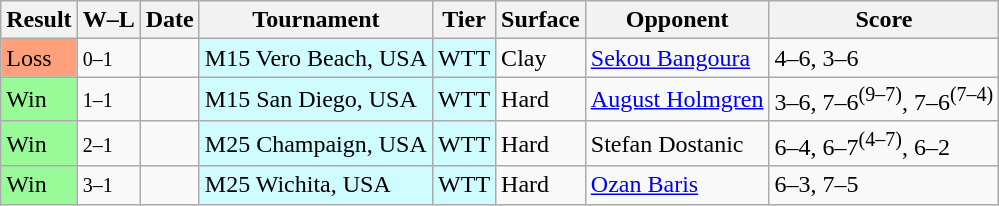<table class="sortable wikitable">
<tr>
<th>Result</th>
<th class="unsortable">W–L</th>
<th>Date</th>
<th>Tournament</th>
<th>Tier</th>
<th>Surface</th>
<th>Opponent</th>
<th class="unsortable">Score</th>
</tr>
<tr>
<td bgcolor=FFA07A>Loss</td>
<td><small>0–1</small></td>
<td></td>
<td style="background:#cffcff;">M15 Vero Beach, USA</td>
<td style="background:#cffcff;">WTT</td>
<td>Clay</td>
<td> <a href='#'>Sekou Bangoura</a></td>
<td>4–6, 3–6</td>
</tr>
<tr>
<td bgcolor=98FB98>Win</td>
<td><small>1–1</small></td>
<td></td>
<td style="background:#cffcff;">M15 San Diego, USA</td>
<td style="background:#cffcff;">WTT</td>
<td>Hard</td>
<td> <a href='#'>August Holmgren</a></td>
<td>3–6, 7–6<sup>(9–7)</sup>, 7–6<sup>(7–4)</sup></td>
</tr>
<tr>
<td bgcolor=98FB98>Win</td>
<td><small>2–1</small></td>
<td></td>
<td style="background:#cffcff;">M25 Champaign, USA</td>
<td style="background:#cffcff;">WTT</td>
<td>Hard</td>
<td> Stefan Dostanic</td>
<td>6–4, 6–7<sup>(4–7)</sup>, 6–2</td>
</tr>
<tr>
<td bgcolor=98FB98>Win</td>
<td><small>3–1</small></td>
<td></td>
<td style="background:#cffcff;">M25 Wichita, USA</td>
<td style="background:#cffcff;">WTT</td>
<td>Hard</td>
<td> <a href='#'>Ozan Baris</a></td>
<td>6–3, 7–5</td>
</tr>
</table>
